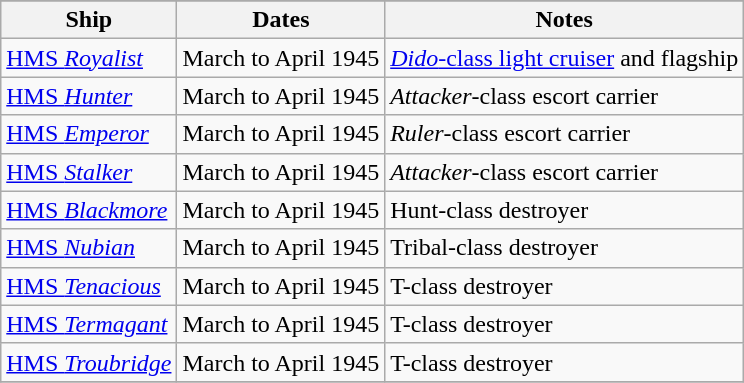<table class="wikitable">
<tr>
</tr>
<tr>
<th>Ship</th>
<th>Dates</th>
<th>Notes</th>
</tr>
<tr>
<td><a href='#'>HMS <em>Royalist</em></a></td>
<td>March to April 1945</td>
<td><a href='#'><em>Dido</em>-class light cruiser</a> and flagship</td>
</tr>
<tr>
<td><a href='#'>HMS <em>Hunter</em></a></td>
<td>March to April 1945</td>
<td><em>Attacker</em>-class escort carrier</td>
</tr>
<tr>
<td><a href='#'>HMS <em>Emperor</em></a></td>
<td>March to April 1945</td>
<td><em>Ruler</em>-class escort carrier</td>
</tr>
<tr>
<td><a href='#'>HMS <em>Stalker</em></a></td>
<td>March to April 1945</td>
<td><em>Attacker</em>-class escort carrier</td>
</tr>
<tr>
<td><a href='#'>HMS <em>Blackmore</em></a></td>
<td>March to April 1945</td>
<td>Hunt-class destroyer</td>
</tr>
<tr>
<td><a href='#'>HMS <em>Nubian</em></a></td>
<td>March to April 1945</td>
<td>Tribal-class destroyer</td>
</tr>
<tr>
<td><a href='#'>HMS <em>Tenacious</em></a></td>
<td>March to April 1945</td>
<td>T-class destroyer</td>
</tr>
<tr>
<td><a href='#'>HMS <em>Termagant</em></a></td>
<td>March to April 1945</td>
<td>T-class destroyer</td>
</tr>
<tr>
<td><a href='#'>HMS <em>Troubridge</em></a></td>
<td>March to April 1945</td>
<td>T-class destroyer</td>
</tr>
<tr>
</tr>
</table>
